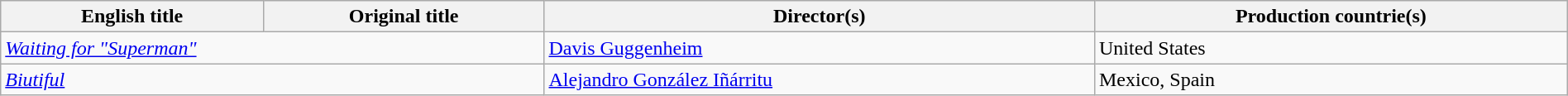<table class="sortable wikitable" style="width:100%; margin-bottom:4px">
<tr>
<th>English title</th>
<th>Original title</th>
<th>Director(s)</th>
<th>Production countrie(s)</th>
</tr>
<tr>
<td colspan="2"><em><a href='#'>Waiting for "Superman"</a></em> </td>
<td><a href='#'>Davis Guggenheim</a></td>
<td>United States</td>
</tr>
<tr>
<td colspan="2"><em><a href='#'>Biutiful</a></em> </td>
<td><a href='#'>Alejandro González Iñárritu</a></td>
<td>Mexico, Spain</td>
</tr>
</table>
